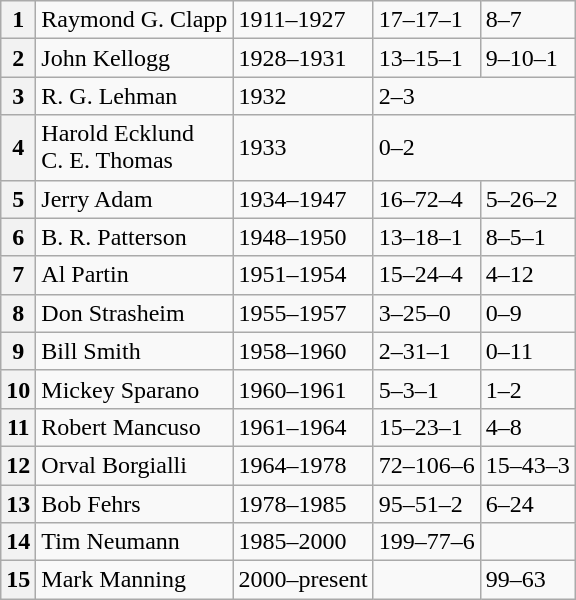<table class=wikitable>
<tr>
<th>1</th>
<td>Raymond G. Clapp</td>
<td>1911–1927</td>
<td>17–17–1 </td>
<td>8–7 </td>
</tr>
<tr>
<th>2</th>
<td>John Kellogg</td>
<td>1928–1931</td>
<td>13–15–1 </td>
<td>9–10–1 </td>
</tr>
<tr>
<th>3</th>
<td>R. G. Lehman</td>
<td>1932</td>
<td colspan=2>2–3 </td>
</tr>
<tr>
<th>4</th>
<td>Harold Ecklund <br> C. E. Thomas</td>
<td>1933</td>
<td colspan=2>0–2 </td>
</tr>
<tr>
<th>5</th>
<td>Jerry Adam</td>
<td>1934–1947</td>
<td>16–72–4 </td>
<td>5–26–2 </td>
</tr>
<tr>
<th>6</th>
<td>B. R. Patterson</td>
<td>1948–1950</td>
<td>13–18–1 </td>
<td>8–5–1 </td>
</tr>
<tr>
<th>7</th>
<td>Al Partin</td>
<td>1951–1954</td>
<td>15–24–4 </td>
<td>4–12 </td>
</tr>
<tr>
<th>8</th>
<td>Don Strasheim</td>
<td>1955–1957</td>
<td>3–25–0 </td>
<td>0–9 </td>
</tr>
<tr>
<th>9</th>
<td>Bill Smith</td>
<td>1958–1960</td>
<td>2–31–1 </td>
<td>0–11 </td>
</tr>
<tr>
<th>10</th>
<td>Mickey Sparano</td>
<td>1960–1961</td>
<td>5–3–1 </td>
<td>1–2 </td>
</tr>
<tr>
<th>11</th>
<td>Robert Mancuso</td>
<td>1961–1964</td>
<td>15–23–1 </td>
<td>4–8 </td>
</tr>
<tr>
<th>12</th>
<td>Orval Borgialli</td>
<td>1964–1978</td>
<td>72–106–6 </td>
<td>15–43–3 </td>
</tr>
<tr>
<th>13</th>
<td>Bob Fehrs</td>
<td>1978–1985</td>
<td>95–51–2 </td>
<td>6–24 </td>
</tr>
<tr>
<th>14</th>
<td>Tim Neumann</td>
<td>1985–2000</td>
<td>199–77–6 </td>
<td> </td>
</tr>
<tr>
<th>15</th>
<td>Mark Manning</td>
<td>2000–present</td>
<td> </td>
<td>99–63 </td>
</tr>
</table>
